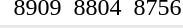<table>
<tr>
<td></td>
<td></td>
<td>8909 </td>
<td></td>
<td>8804 </td>
<td></td>
<td>8756 </td>
</tr>
<tr style="background:#e8e8e8;">
<td colspan=7></td>
</tr>
</table>
